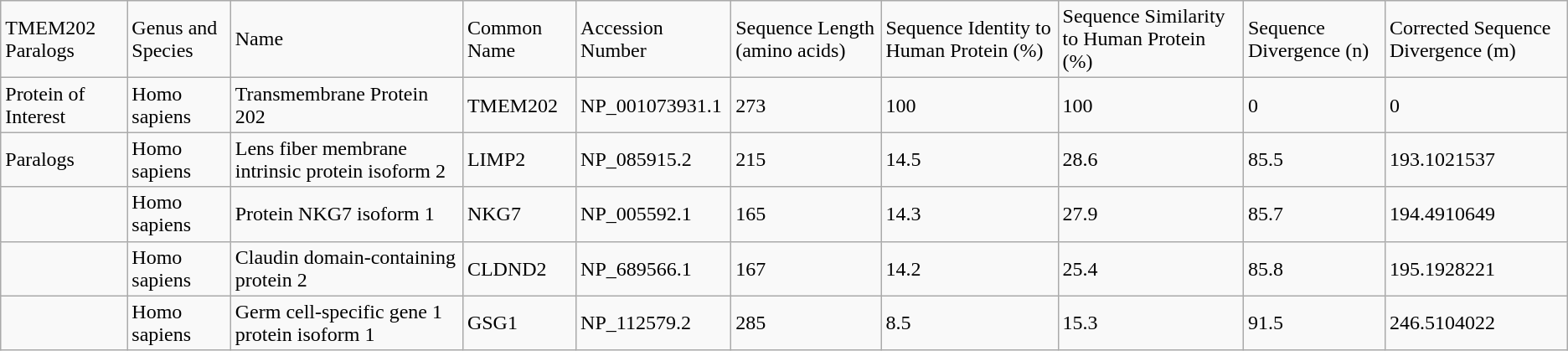<table class="wikitable">
<tr>
<td>TMEM202 Paralogs</td>
<td>Genus and Species</td>
<td>Name</td>
<td>Common Name</td>
<td>Accession Number</td>
<td>Sequence Length (amino acids)</td>
<td>Sequence Identity to Human Protein (%)</td>
<td>Sequence Similarity to Human Protein (%)</td>
<td>Sequence Divergence (n)</td>
<td>Corrected Sequence Divergence (m)</td>
</tr>
<tr>
<td>Protein of Interest</td>
<td>Homo sapiens</td>
<td>Transmembrane Protein 202</td>
<td>TMEM202</td>
<td>NP_001073931.1</td>
<td>273</td>
<td>100</td>
<td>100</td>
<td>0</td>
<td>0</td>
</tr>
<tr>
<td>Paralogs</td>
<td>Homo sapiens</td>
<td>Lens fiber membrane intrinsic protein isoform 2</td>
<td>LIMP2</td>
<td>NP_085915.2</td>
<td>215</td>
<td>14.5</td>
<td>28.6</td>
<td>85.5</td>
<td>193.1021537</td>
</tr>
<tr>
<td></td>
<td>Homo sapiens</td>
<td>Protein NKG7 isoform 1</td>
<td>NKG7</td>
<td>NP_005592.1</td>
<td>165</td>
<td>14.3</td>
<td>27.9</td>
<td>85.7</td>
<td>194.4910649</td>
</tr>
<tr>
<td></td>
<td>Homo sapiens</td>
<td>Claudin domain-containing protein 2</td>
<td>CLDND2</td>
<td>NP_689566.1</td>
<td>167</td>
<td>14.2</td>
<td>25.4</td>
<td>85.8</td>
<td>195.1928221</td>
</tr>
<tr>
<td></td>
<td>Homo sapiens</td>
<td>Germ cell-specific gene 1 protein isoform 1</td>
<td>GSG1</td>
<td>NP_112579.2</td>
<td>285</td>
<td>8.5</td>
<td>15.3</td>
<td>91.5</td>
<td>246.5104022</td>
</tr>
</table>
